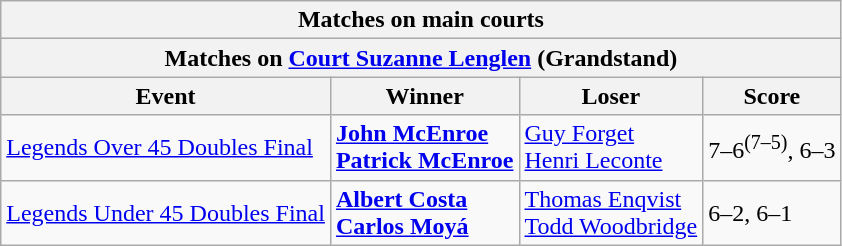<table class="wikitable">
<tr>
<th colspan=4 style=white-space:nowrap>Matches on main courts</th>
</tr>
<tr>
<th colspan=4>Matches on <a href='#'>Court Suzanne Lenglen</a> (Grandstand)</th>
</tr>
<tr>
<th>Event</th>
<th>Winner</th>
<th>Loser</th>
<th>Score</th>
</tr>
<tr>
<td><a href='#'>Legends Over 45 Doubles Final</a></td>
<td> <strong><a href='#'>John McEnroe</a> <br>  <a href='#'>Patrick McEnroe</a></strong></td>
<td> <a href='#'>Guy Forget</a> <br>  <a href='#'>Henri Leconte</a></td>
<td>7–6<sup>(7–5)</sup>, 6–3</td>
</tr>
<tr>
<td><a href='#'>Legends Under 45 Doubles Final</a></td>
<td> <strong><a href='#'>Albert Costa</a> <br>  <a href='#'>Carlos Moyá</a></strong></td>
<td> <a href='#'>Thomas Enqvist</a> <br>  <a href='#'>Todd Woodbridge</a></td>
<td>6–2, 6–1</td>
</tr>
</table>
